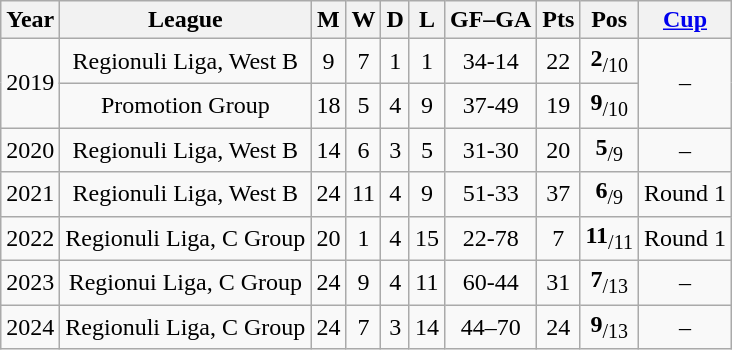<table class="wikitable sortable" style="text-align: center">
<tr>
<th>Year</th>
<th>League</th>
<th>M</th>
<th>W</th>
<th>D</th>
<th>L</th>
<th>GF–GA</th>
<th>Pts</th>
<th>Pos</th>
<th><a href='#'>Cup</a></th>
</tr>
<tr>
<td rowspan='2'>2019</td>
<td>Regionuli Liga, West B</td>
<td>9</td>
<td>7</td>
<td>1</td>
<td>1</td>
<td>34-14</td>
<td>22</td>
<td><strong>2</strong><sub>/10</sub></td>
<td rowspan='2'>–</td>
</tr>
<tr>
<td>Promotion Group</td>
<td>18</td>
<td>5</td>
<td>4</td>
<td>9</td>
<td>37-49</td>
<td>19</td>
<td><strong>9</strong><sub>/10</sub></td>
</tr>
<tr>
<td>2020</td>
<td>Regionuli Liga, West B</td>
<td>14</td>
<td>6</td>
<td>3</td>
<td>5</td>
<td>31-30</td>
<td>20</td>
<td><strong>5</strong><sub>/9</sub></td>
<td>–</td>
</tr>
<tr>
<td>2021</td>
<td>Regionuli Liga, West B</td>
<td>24</td>
<td>11</td>
<td>4</td>
<td>9</td>
<td>51-33</td>
<td>37</td>
<td><strong>6</strong><sub>/9</sub></td>
<td>Round 1</td>
</tr>
<tr>
<td>2022</td>
<td>Regionuli Liga, C Group</td>
<td>20</td>
<td>1</td>
<td>4</td>
<td>15</td>
<td>22-78</td>
<td>7</td>
<td><strong>11</strong><sub>/11</sub></td>
<td>Round 1</td>
</tr>
<tr>
<td>2023</td>
<td>Regionui Liga, C Group</td>
<td>24</td>
<td>9</td>
<td>4</td>
<td>11</td>
<td>60-44</td>
<td>31</td>
<td><strong>7</strong><sub>/13</sub></td>
<td>–</td>
</tr>
<tr>
<td>2024</td>
<td>Regionuli Liga, C Group</td>
<td>24</td>
<td>7</td>
<td>3</td>
<td>14</td>
<td>44–70</td>
<td>24</td>
<td><strong>9</strong><sub>/13</sub></td>
<td>–</td>
</tr>
</table>
